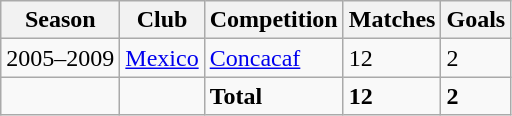<table class="wikitable">
<tr ---->
<th>Season</th>
<th>Club</th>
<th>Competition</th>
<th>Matches</th>
<th>Goals</th>
</tr>
<tr ---->
<td>2005–2009</td>
<td><a href='#'>Mexico</a></td>
<td><a href='#'>Concacaf</a></td>
<td>12</td>
<td>2</td>
</tr>
<tr ---->
<td></td>
<td></td>
<td><strong>Total</strong></td>
<td><strong>12</strong></td>
<td><strong>2</strong></td>
</tr>
</table>
